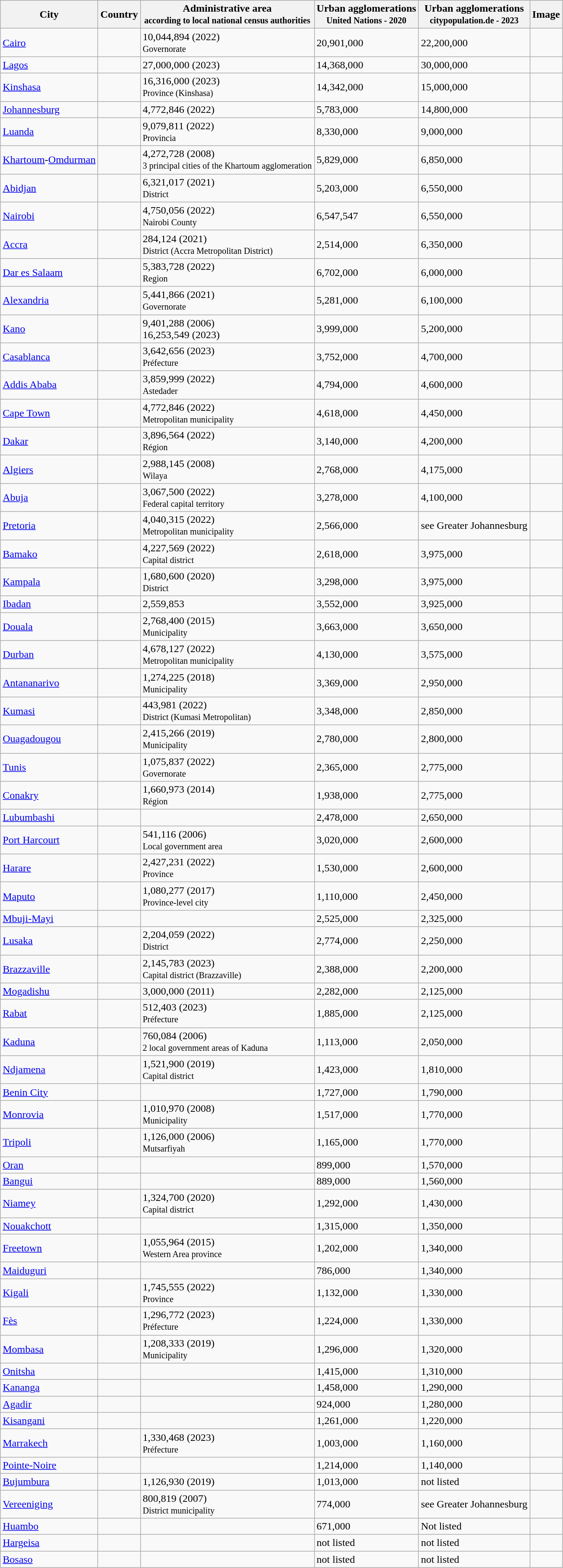<table class="wikitable sortable">
<tr>
<th>City</th>
<th>Country</th>
<th data-sort-type="number">Administrative area<br><small>according to local national census authorities</small></th>
<th data-sort-type="number">Urban agglomerations<br><small>United Nations - 2020</small></th>
<th data-sort-type="number">Urban agglomerations<br><small>citypopulation.de - 2023</small></th>
<th class="unsortable">Image</th>
</tr>
<tr>
<td><a href='#'>Cairo</a></td>
<td></td>
<td data-sort-value="9539673">10,044,894 (2022) <br><small>Governorate</small></td>
<td>20,901,000</td>
<td>22,200,000</td>
<td></td>
</tr>
<tr>
<td><a href='#'>Lagos</a></td>
<td></td>
<td data-sort-value=13400000>27,000,000  (2023)</td>
<td>14,368,000</td>
<td>30,000,000</td>
<td></td>
</tr>
<tr>
<td><a href='#'>Kinshasa</a></td>
<td></td>
<td data-sort-value="6901382">16,316,000 (2023)<br><small>Province (Kinshasa)</small></td>
<td>14,342,000</td>
<td>15,000,000</td>
<td></td>
</tr>
<tr>
<td><a href='#'>Johannesburg</a></td>
<td></td>
<td data-sort="value=4434827">4,772,846 (2022)</td>
<td>5,783,000</td>
<td>14,800,000</td>
<td></td>
</tr>
<tr>
<td><a href='#'>Luanda</a></td>
<td></td>
<td data-sort-value="1823282">9,079,811 (2022)<br><small>Provincia</small></td>
<td>8,330,000</td>
<td>9,000,000</td>
<td></td>
</tr>
<tr>
<td><a href='#'>Khartoum</a>-<a href='#'>Omdurman</a></td>
<td></td>
<td data-sort-value="2919773">4,272,728 (2008)<br><small>3 principal cities of the Khartoum agglomeration</small></td>
<td>5,829,000</td>
<td>6,850,000</td>
<td></td>
</tr>
<tr>
<td><a href='#'>Abidjan</a></td>
<td></td>
<td data-sort-value="4210200">6,321,017 (2021)<br><small>District</small></td>
<td>5,203,000</td>
<td>6,550,000</td>
<td></td>
</tr>
<tr>
<td><a href='#'>Nairobi</a></td>
<td></td>
<td data-sort-value="3138295">4,750,056 (2022)<br><small>Nairobi County</small></td>
<td>6,547,547</td>
<td>6,550,000</td>
<td></td>
</tr>
<tr>
<td><a href='#'>Accra</a></td>
<td></td>
<td data-sort-value="1659136">284,124 (2021)<br><small>District (Accra Metropolitan District)</small></td>
<td>2,514,000</td>
<td>6,350,000</td>
<td></td>
</tr>
<tr>
<td><a href='#'>Dar es Salaam</a></td>
<td></td>
<td data-sort-value="4364541">5,383,728 (2022)<br><small>Region</small></td>
<td>6,702,000</td>
<td>6,000,000</td>
<td></td>
</tr>
<tr>
<td><a href='#'>Alexandria</a></td>
<td></td>
<td data-sort-value="4110015">5,441,866 (2021)<br><small>Governorate</small></td>
<td>5,281,000</td>
<td>6,100,000</td>
<td></td>
</tr>
<tr>
<td><a href='#'>Kano</a></td>
<td></td>
<td data-sort-value="2153225">9,401,288 (2006)<br>16,253,549 (2023)</td>
<td>3,999,000</td>
<td>5,200,000</td>
<td></td>
</tr>
<tr>
<td><a href='#'>Casablanca</a></td>
<td></td>
<td data-sort-value="3359818">3,642,656 (2023)<br><small>Préfecture</small></td>
<td>3,752,000</td>
<td>4,700,000</td>
<td></td>
</tr>
<tr>
<td><a href='#'>Addis Ababa</a></td>
<td></td>
<td data-sort-value="2738248">3,859,999 (2022)<br><small>Astedader</small></td>
<td>4,794,000</td>
<td>4,600,000</td>
<td></td>
</tr>
<tr>
<td><a href='#'>Cape Town</a></td>
<td></td>
<td data-sor-value="3497097}">4,772,846 (2022)<br><small>Metropolitan municipality</small></td>
<td>4,618,000</td>
<td>4,450,000</td>
<td></td>
</tr>
<tr>
<td><a href='#'>Dakar</a></td>
<td></td>
<td data-sort-value="2452656">3,896,564 (2022)<br><small>Région</small></td>
<td>3,140,000</td>
<td>4,200,000</td>
<td></td>
</tr>
<tr>
<td><a href='#'>Algiers</a></td>
<td></td>
<td data-sort-value=3915811>2,988,145 (2008)<br><small>Wilaya</small></td>
<td>2,768,000</td>
<td>4,175,000</td>
<td></td>
</tr>
<tr>
<td><a href='#'>Abuja</a></td>
<td></td>
<td data-sort-value="1405201">3,067,500 (2022)<br><small>Federal capital territory</small></td>
<td>3,278,000</td>
<td>4,100,000</td>
<td></td>
</tr>
<tr>
<td><a href='#'>Pretoria</a></td>
<td></td>
<td data-sort-value="2345908">4,040,315 (2022)<br><small>Metropolitan municipality</small></td>
<td>2,566,000</td>
<td>see Greater Johannesburg</td>
<td></td>
</tr>
<tr>
<td><a href='#'>Bamako</a></td>
<td></td>
<td data-sort-value="1215335">4,227,569 (2022)<br><small>Capital district</small></td>
<td>2,618,000</td>
<td>3,975,000</td>
<td></td>
</tr>
<tr>
<td><a href='#'>Kampala</a></td>
<td></td>
<td>1,680,600 (2020)<br><small>District</small></td>
<td>3,298,000</td>
<td>3,975,000</td>
<td></td>
</tr>
<tr>
<td><a href='#'>Ibadan</a></td>
<td></td>
<td data-sort-value=1338659>2,559,853</td>
<td>3,552,000</td>
<td>3,925,000</td>
<td></td>
</tr>
<tr>
<td><a href='#'>Douala</a></td>
<td></td>
<td data-sort-value=1514978>2,768,400 (2015)<br><small>Municipality</small></td>
<td>3,663,000</td>
<td>3,650,000</td>
<td></td>
</tr>
<tr>
<td><a href='#'>Durban</a></td>
<td></td>
<td data-sort-value=3468086>4,678,127 (2022)<br><small>Metropolitan municipality</small></td>
<td>4,130,000</td>
<td>3,575,000</td>
<td></td>
</tr>
<tr>
<td><a href='#'>Antananarivo</a></td>
<td></td>
<td data-sort-value="1000000">1,274,225 (2018)<br><small>Municipality</small></td>
<td>3,369,000</td>
<td>2,950,000</td>
<td></td>
</tr>
<tr>
<td><a href='#'>Kumasi</a></td>
<td></td>
<td data-sort-value="1171311">443,981 (2022) <br><small>District (Kumasi Metropolitan)</small></td>
<td>3,348,000</td>
<td>2,850,000</td>
<td></td>
</tr>
<tr>
<td><a href='#'>Ouagadougou</a></td>
<td></td>
<td data-sort-value="1475223">2,415,266 (2019)<br><small>Municipality</small></td>
<td>2,780,000</td>
<td>2,800,000</td>
<td></td>
</tr>
<tr>
<td><a href='#'>Tunis</a></td>
<td></td>
<td data-sort-value="911643">1,075,837 (2022)<br><small>Governorate</small></td>
<td>2,365,000</td>
<td>2,775,000</td>
<td></td>
</tr>
<tr>
<td><a href='#'>Conakry</a></td>
<td></td>
<td>1,660,973 (2014)<br><small>Région</small></td>
<td>1,938,000</td>
<td>2,775,000</td>
<td></td>
</tr>
<tr>
<td><a href='#'>Lubumbashi</a></td>
<td></td>
<td data-sort-value=1000000></td>
<td>2,478,000</td>
<td>2,650,000</td>
<td></td>
</tr>
<tr>
<td><a href='#'>Port Harcourt</a></td>
<td></td>
<td data-sort-value="541116">541,116 (2006)<br><small>Local government area</small></td>
<td>3,020,000</td>
<td>2,600,000</td>
<td></td>
</tr>
<tr>
<td><a href='#'>Harare</a></td>
<td></td>
<td>2,427,231 (2022)<br><small>Province</small></td>
<td>1,530,000</td>
<td>2,600,000</td>
<td></td>
</tr>
<tr>
<td><a href='#'>Maputo</a></td>
<td></td>
<td>1,080,277 (2017)<br><small>Province-level city</small></td>
<td>1,110,000</td>
<td>2,450,000</td>
<td></td>
</tr>
<tr>
<td><a href='#'>Mbuji-Mayi</a></td>
<td></td>
<td data-sort-value=1000000></td>
<td>2,525,000</td>
<td>2,325,000</td>
<td></td>
</tr>
<tr>
<td><a href='#'>Lusaka</a></td>
<td></td>
<td data-sort-value="1742979">2,204,059 (2022)<br><small>District</small></td>
<td>2,774,000</td>
<td>2,250,000</td>
<td></td>
</tr>
<tr>
<td><a href='#'>Brazzaville</a></td>
<td></td>
<td data-sort-value="1373382">2,145,783 (2023)<br> <small>Capital district (Brazzaville)</small></td>
<td>2,388,000</td>
<td>2,200,000</td>
<td></td>
</tr>
<tr>
<td><a href='#'>Mogadishu</a></td>
<td></td>
<td data-sort-value="2855800">3,000,000 (2011)</td>
<td>2,282,000</td>
<td>2,125,000</td>
<td></td>
</tr>
<tr>
<td><a href='#'>Rabat</a></td>
<td></td>
<td>512,403 (2023)<br><small>Préfecture</small></td>
<td>1,885,000</td>
<td>2,125,000</td>
<td></td>
</tr>
<tr>
<td><a href='#'>Kaduna</a></td>
<td></td>
<td>760,084 (2006)<br><small>2 local government areas of Kaduna</small></td>
<td>1,113,000</td>
<td>2,050,000</td>
<td></td>
</tr>
<tr>
<td><a href='#'>Ndjamena</a></td>
<td></td>
<td>1,521,900 (2019)<br><small>Capital district</small></td>
<td>1,423,000</td>
<td>1,810,000</td>
<td></td>
</tr>
<tr>
<td><a href='#'>Benin City</a></td>
<td></td>
<td data-sort-value="750000"></td>
<td>1,727,000</td>
<td>1,790,000</td>
<td></td>
</tr>
<tr>
<td><a href='#'>Monrovia</a></td>
<td></td>
<td>1,010,970 (2008)<br><small>Municipality</small></td>
<td>1,517,000</td>
<td>1,770,000</td>
<td></td>
</tr>
<tr>
<td><a href='#'>Tripoli</a></td>
<td></td>
<td>1,126,000 (2006)<br><small>Mutsarfiyah</small></td>
<td>1,165,000</td>
<td>1,770,000</td>
<td></td>
</tr>
<tr>
<td><a href='#'>Oran</a></td>
<td></td>
<td></td>
<td>899,000</td>
<td>1,570,000</td>
<td></td>
</tr>
<tr>
<td><a href='#'>Bangui</a></td>
<td></td>
<td></td>
<td>889,000</td>
<td>1,560,000</td>
<td></td>
</tr>
<tr>
<td><a href='#'>Niamey</a></td>
<td></td>
<td>1,324,700 (2020)<br><small>Capital district</small></td>
<td>1,292,000</td>
<td>1,430,000</td>
<td></td>
</tr>
<tr>
<td><a href='#'>Nouakchott</a></td>
<td></td>
<td></td>
<td>1,315,000</td>
<td>1,350,000</td>
<td></td>
</tr>
<tr>
<td><a href='#'>Freetown</a></td>
<td><strong></strong></td>
<td>1,055,964 (2015)<br><small>Western Area province</small></td>
<td>1,202,000</td>
<td>1,340,000</td>
<td></td>
</tr>
<tr>
<td><a href='#'>Maiduguri</a></td>
<td></td>
<td></td>
<td>786,000</td>
<td>1,340,000</td>
<td></td>
</tr>
<tr>
<td><a href='#'>Kigali</a></td>
<td></td>
<td data-sort-value="620000">1,745,555 (2022)<br><small>Province</small></td>
<td>1,132,000</td>
<td>1,330,000</td>
<td></td>
</tr>
<tr>
<td><a href='#'>Fès</a></td>
<td></td>
<td>1,296,772 (2023)<br><small>Préfecture</small></td>
<td>1,224,000</td>
<td>1,330,000</td>
<td></td>
</tr>
<tr>
<td><a href='#'>Mombasa</a></td>
<td></td>
<td data-sort-value="550000">1,208,333 (2019)<br><small>Municipality</small></td>
<td>1,296,000</td>
<td>1,320,000</td>
<td></td>
</tr>
<tr>
<td><a href='#'>Onitsha</a></td>
<td></td>
<td data-sort-value="550000"></td>
<td>1,415,000</td>
<td>1,310,000</td>
<td></td>
</tr>
<tr>
<td><a href='#'>Kananga</a></td>
<td></td>
<td data-sort-value="558000"></td>
<td>1,458,000</td>
<td>1,290,000</td>
<td></td>
</tr>
<tr>
<td><a href='#'>Agadir</a></td>
<td></td>
<td></td>
<td>924,000</td>
<td>1,280,000</td>
<td></td>
</tr>
<tr>
<td><a href='#'>Kisangani</a></td>
<td></td>
<td data-sort-value=500000></td>
<td>1,261,000</td>
<td>1,220,000</td>
<td></td>
</tr>
<tr>
<td><a href='#'>Marrakech</a></td>
<td></td>
<td data-sort-value="560000">1,330,468 (2023)<br><small>Préfecture</small></td>
<td>1,003,000</td>
<td>1,160,000</td>
<td></td>
</tr>
<tr>
<td><a href='#'>Pointe-Noire</a></td>
<td></td>
<td></td>
<td>1,214,000</td>
<td>1,140,000</td>
<td></td>
</tr>
<tr>
<td><a href='#'>Bujumbura</a></td>
<td></td>
<td>1,126,930 (2019)<br><small></small></td>
<td>1,013,000</td>
<td>not listed</td>
<td></td>
</tr>
<tr>
<td><a href='#'>Vereeniging</a></td>
<td></td>
<td>800,819 (2007)<br><small>District municipality</small></td>
<td>774,000</td>
<td>see Greater Johannesburg</td>
<td></td>
</tr>
<tr>
<td><a href='#'>Huambo</a></td>
<td></td>
<td data-sort-value="630000"></td>
<td>671,000</td>
<td>Not listed</td>
<td></td>
</tr>
<tr>
<td><a href='#'>Hargeisa</a></td>
<td></td>
<td data-sort-value=1000000></td>
<td>not listed</td>
<td>not listed</td>
<td></td>
</tr>
<tr>
<td><a href='#'>Bosaso</a></td>
<td></td>
<td></td>
<td>not listed</td>
<td>not listed</td>
<td></td>
</tr>
</table>
